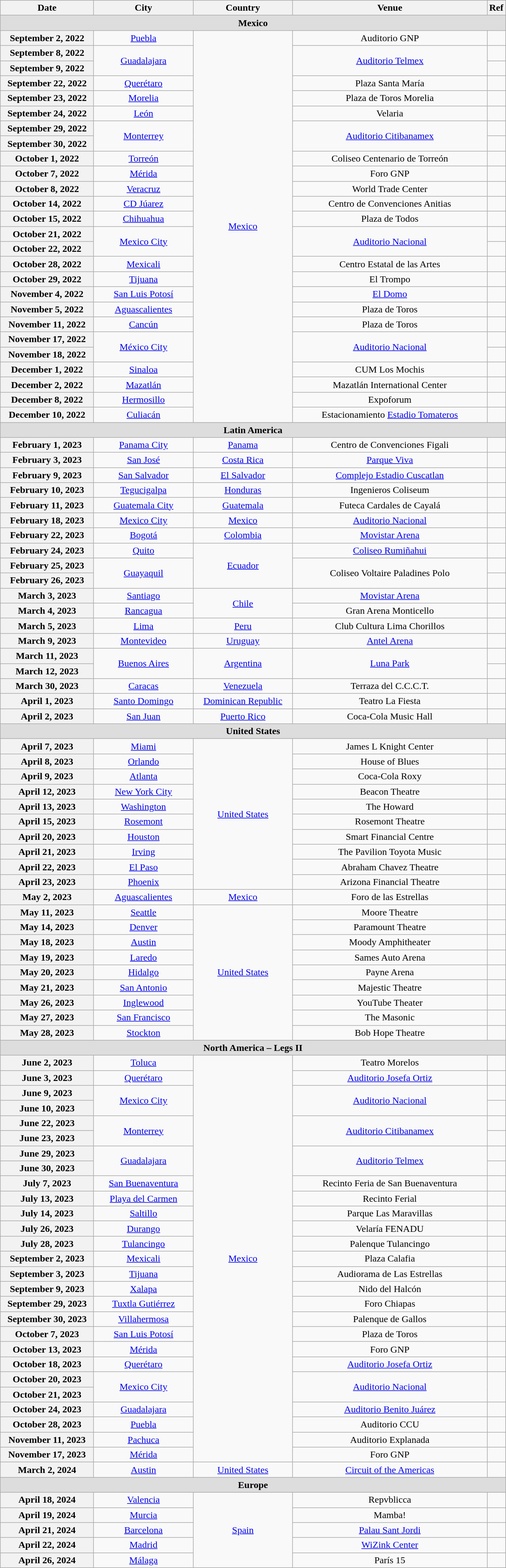<table class="wikitable plainrowheaders" style="text-align:center;">
<tr>
<th width="150">Date</th>
<th width="160">City</th>
<th width="160">Country</th>
<th width="320">Venue</th>
<th>Ref</th>
</tr>
<tr bgcolor="#D8BFD8" style="background:#ddd;">
<td colspan="5"><strong>Mexico</strong></td>
</tr>
<tr>
<th scope="row" style="text-align:center;">September 2, 2022</th>
<td><a href='#'>Puebla</a></td>
<td rowspan="26"><a href='#'>Mexico</a></td>
<td>Auditorio GNP</td>
<td></td>
</tr>
<tr>
<th scope="row" style="text-align:center;">September 8, 2022</th>
<td rowspan="2"><a href='#'>Guadalajara</a></td>
<td rowspan="2"><a href='#'>Auditorio Telmex</a></td>
<td></td>
</tr>
<tr>
<th scope="row" style="text-align:center;">September 9, 2022</th>
<td></td>
</tr>
<tr>
<th scope="row" style="text-align:center;">September 22, 2022</th>
<td><a href='#'>Querétaro</a></td>
<td>Plaza Santa María</td>
<td></td>
</tr>
<tr>
<th scope="row" style="text-align:center;">September 23, 2022</th>
<td><a href='#'>Morelia</a></td>
<td>Plaza de Toros Morelia</td>
<td></td>
</tr>
<tr>
<th scope="row" style="text-align:center;">September 24, 2022</th>
<td><a href='#'>León</a></td>
<td>Velaria</td>
<td></td>
</tr>
<tr>
<th scope="row" style="text-align:center;">September 29, 2022</th>
<td rowspan="2"><a href='#'>Monterrey</a></td>
<td rowspan="2"><a href='#'>Auditorio Citibanamex</a></td>
<td></td>
</tr>
<tr>
<th scope="row" style="text-align:center;">September 30, 2022</th>
<td></td>
</tr>
<tr>
<th scope="row" style="text-align:center;">October 1, 2022</th>
<td><a href='#'>Torreón</a></td>
<td>Coliseo Centenario de Torreón</td>
<td></td>
</tr>
<tr>
<th scope="row" style="text-align:center;">October 7, 2022</th>
<td><a href='#'>Mérida</a></td>
<td>Foro GNP</td>
<td></td>
</tr>
<tr>
<th scope="row" style="text-align:center;">October 8, 2022</th>
<td><a href='#'>Veracruz</a></td>
<td>World Trade Center</td>
<td></td>
</tr>
<tr>
<th scope="row" style="text-align:center;">October 14, 2022</th>
<td><a href='#'>CD Júarez</a></td>
<td>Centro de Convenciones Anitias</td>
<td></td>
</tr>
<tr>
<th scope="row" style="text-align:center;">October 15, 2022</th>
<td><a href='#'>Chihuahua</a></td>
<td>Plaza de Todos</td>
<td></td>
</tr>
<tr>
<th scope="row" style="text-align:center;">October 21, 2022</th>
<td rowspan="2"><a href='#'>Mexico City</a></td>
<td rowspan="2"><a href='#'>Auditorio Nacional</a></td>
<td></td>
</tr>
<tr>
<th scope="row" style="text-align:center;">October 22, 2022</th>
<td></td>
</tr>
<tr>
<th scope="row" style="text-align:center;">October 28, 2022</th>
<td><a href='#'>Mexicali</a></td>
<td>Centro Estatal de las Artes</td>
<td></td>
</tr>
<tr>
<th scope="row" style="text-align:center;">October 29, 2022</th>
<td><a href='#'>Tijuana</a></td>
<td>El Trompo</td>
<td></td>
</tr>
<tr>
<th scope="row" style="text-align:center;">November 4, 2022</th>
<td><a href='#'>San Luis Potosí</a></td>
<td><a href='#'>El Domo</a></td>
<td></td>
</tr>
<tr>
<th scope="row" style="text-align:center;">November 5, 2022</th>
<td><a href='#'>Aguascalientes</a></td>
<td>Plaza de Toros</td>
<td></td>
</tr>
<tr>
<th scope="row" style="text-align:center;">November 11, 2022</th>
<td><a href='#'>Cancún</a></td>
<td>Plaza de Toros</td>
<td></td>
</tr>
<tr>
<th scope="row" style="text-align:center;">November 17, 2022</th>
<td rowspan="2"><a href='#'>México City</a></td>
<td rowspan="2"><a href='#'>Auditorio Nacional</a></td>
<td></td>
</tr>
<tr>
<th scope="row" style="text-align:center;">November 18, 2022</th>
<td></td>
</tr>
<tr>
<th scope="row" style="text-align:center;">December 1, 2022</th>
<td><a href='#'>Sinaloa</a></td>
<td>CUM Los Mochis</td>
<td></td>
</tr>
<tr>
<th scope="row" style="text-align:center;">December 2, 2022</th>
<td><a href='#'>Mazatlán</a></td>
<td>Mazatlán International Center</td>
<td></td>
</tr>
<tr>
<th scope="row" style="text-align:center;">December 8, 2022</th>
<td><a href='#'>Hermosillo</a></td>
<td>Expoforum</td>
<td></td>
</tr>
<tr>
<th scope="row" style="text-align:center;">December 10, 2022</th>
<td><a href='#'>Culiacán</a></td>
<td>Estacionamiento <a href='#'>Estadio Tomateros</a></td>
<td></td>
</tr>
<tr bgcolor="#D8BFD8" style="background:#ddd;">
<td colspan="5"><strong>Latin America</strong></td>
</tr>
<tr>
<th scope="row" style="text-align:center;">February 1, 2023</th>
<td><a href='#'>Panama City</a></td>
<td><a href='#'>Panama</a></td>
<td>Centro de Convenciones Figali</td>
<td></td>
</tr>
<tr>
<th scope="row" style="text-align:center;">February 3, 2023</th>
<td><a href='#'>San José</a></td>
<td><a href='#'>Costa Rica</a></td>
<td><a href='#'>Parque Viva</a></td>
<td></td>
</tr>
<tr>
<th scope="row" style="text-align:center;">February 9, 2023</th>
<td><a href='#'>San Salvador</a></td>
<td><a href='#'>El Salvador</a></td>
<td><a href='#'>Complejo Estadio Cuscatlan</a></td>
<td></td>
</tr>
<tr>
<th scope="row" style="text-align:center;">February 10, 2023</th>
<td><a href='#'>Tegucigalpa</a></td>
<td><a href='#'>Honduras</a></td>
<td>Ingenieros Coliseum</td>
<td></td>
</tr>
<tr>
<th scope="row" style="text-align:center;">February 11, 2023</th>
<td><a href='#'>Guatemala City</a></td>
<td><a href='#'>Guatemala</a></td>
<td>Futeca Cardales de Cayalá</td>
<td></td>
</tr>
<tr>
<th scope="row" style="text-align:center;">February 18, 2023</th>
<td><a href='#'>Mexico City</a></td>
<td><a href='#'>Mexico</a></td>
<td><a href='#'>Auditorio Nacional</a></td>
<td></td>
</tr>
<tr>
<th scope="row" style="text-align:center;">February 22, 2023</th>
<td><a href='#'>Bogotá</a></td>
<td><a href='#'>Colombia</a></td>
<td><a href='#'>Movistar Arena</a></td>
<td></td>
</tr>
<tr>
<th scope="row" style="text-align:center;">February 24, 2023</th>
<td><a href='#'>Quito</a></td>
<td rowspan="3"><a href='#'>Ecuador</a></td>
<td><a href='#'>Coliseo Rumiñahui</a></td>
<td></td>
</tr>
<tr>
<th scope="row" style="text-align:center;">February 25, 2023</th>
<td rowspan="2"><a href='#'>Guayaquil</a></td>
<td rowspan="2">Coliseo Voltaire Paladines Polo</td>
<td></td>
</tr>
<tr>
<th scope="row" style="text-align:center;">February 26, 2023</th>
<td></td>
</tr>
<tr>
<th scope="row" style="text-align:center;">March 3, 2023</th>
<td><a href='#'>Santiago</a></td>
<td rowspan="2"><a href='#'>Chile</a></td>
<td><a href='#'>Movistar Arena</a></td>
<td></td>
</tr>
<tr>
<th scope="row" style="text-align:center;">March 4, 2023</th>
<td><a href='#'>Rancagua</a></td>
<td>Gran Arena Monticello</td>
<td></td>
</tr>
<tr>
<th scope="row" style="text-align:center;">March 5, 2023</th>
<td><a href='#'>Lima</a></td>
<td><a href='#'>Peru</a></td>
<td>Club Cultura Lima Chorillos</td>
<td></td>
</tr>
<tr>
<th scope="row" style="text-align:center;">March 9, 2023</th>
<td><a href='#'>Montevideo</a></td>
<td><a href='#'>Uruguay</a></td>
<td><a href='#'>Antel Arena</a></td>
<td></td>
</tr>
<tr>
<th scope="row" style="text-align:center;">March 11, 2023</th>
<td rowspan="2"><a href='#'>Buenos Aires</a></td>
<td rowspan="2"><a href='#'>Argentina</a></td>
<td rowspan="2"><a href='#'>Luna Park</a></td>
<td></td>
</tr>
<tr>
<th scope="row" style="text-align:center;">March 12, 2023</th>
<td></td>
</tr>
<tr>
<th scope="row" style="text-align:center;">March 30, 2023</th>
<td><a href='#'>Caracas</a></td>
<td><a href='#'>Venezuela</a></td>
<td>Terraza del C.C.C.T.</td>
<td></td>
</tr>
<tr>
<th scope="row" style="text-align:center;">April 1, 2023</th>
<td><a href='#'>Santo Domingo</a></td>
<td><a href='#'>Dominican Republic</a></td>
<td>Teatro La Fiesta</td>
<td></td>
</tr>
<tr>
<th scope="row" style="text-align:center;">April 2, 2023</th>
<td><a href='#'>San Juan</a></td>
<td><a href='#'>Puerto Rico</a></td>
<td>Coca-Cola Music Hall</td>
<td></td>
</tr>
<tr bgcolor="#D8BFD8" style="background:#ddd;">
<td colspan="5"><strong>United States</strong></td>
</tr>
<tr>
<th scope="row" style="text-align:center;">April 7, 2023</th>
<td><a href='#'>Miami</a></td>
<td rowspan="10"><a href='#'>United States</a></td>
<td>James L Knight Center</td>
<td></td>
</tr>
<tr>
<th scope="row" style="text-align:center;">April 8, 2023</th>
<td><a href='#'>Orlando</a></td>
<td>House of Blues</td>
<td></td>
</tr>
<tr>
<th scope="row" style="text-align:center;">April 9, 2023</th>
<td><a href='#'>Atlanta</a></td>
<td>Coca-Cola Roxy</td>
<td></td>
</tr>
<tr>
<th scope="row" style="text-align:center;">April 12, 2023</th>
<td><a href='#'>New York City</a></td>
<td>Beacon Theatre</td>
<td></td>
</tr>
<tr>
<th scope="row" style="text-align:center;">April 13, 2023</th>
<td><a href='#'>Washington</a></td>
<td>The Howard</td>
<td></td>
</tr>
<tr>
<th scope="row" style="text-align:center;">April 15, 2023</th>
<td><a href='#'>Rosemont</a></td>
<td>Rosemont Theatre</td>
<td></td>
</tr>
<tr>
<th scope="row" style="text-align:center;">April 20, 2023</th>
<td><a href='#'>Houston</a></td>
<td>Smart Financial Centre</td>
<td></td>
</tr>
<tr>
<th scope="row" style="text-align:center;">April 21, 2023</th>
<td><a href='#'>Irving</a></td>
<td>The Pavilion Toyota Music</td>
<td></td>
</tr>
<tr>
<th scope="row" style="text-align:center;">April 22, 2023</th>
<td><a href='#'>El Paso</a></td>
<td>Abraham Chavez Theatre</td>
<td></td>
</tr>
<tr>
<th scope="row" style="text-align:center;">April 23, 2023</th>
<td><a href='#'>Phoenix</a></td>
<td>Arizona Financial Theatre</td>
<td></td>
</tr>
<tr>
<th scope="row" style="text-align:center;">May 2, 2023</th>
<td><a href='#'>Aguascalientes</a></td>
<td><a href='#'>Mexico</a></td>
<td>Foro de las Estrellas</td>
<td></td>
</tr>
<tr>
<th scope="row" style="text-align:center;">May 11, 2023</th>
<td><a href='#'>Seattle</a></td>
<td rowspan="9"><a href='#'>United States</a></td>
<td>Moore Theatre</td>
<td></td>
</tr>
<tr>
<th scope="row" style="text-align:center;">May 14, 2023</th>
<td><a href='#'>Denver</a></td>
<td>Paramount Theatre</td>
<td></td>
</tr>
<tr>
<th scope="row" style="text-align:center;">May 18, 2023</th>
<td><a href='#'>Austin</a></td>
<td>Moody Amphitheater</td>
<td></td>
</tr>
<tr>
<th scope="row" style="text-align:center;">May 19, 2023</th>
<td><a href='#'>Laredo</a></td>
<td>Sames Auto Arena</td>
<td></td>
</tr>
<tr>
<th scope="row" style="text-align:center;">May 20, 2023</th>
<td><a href='#'>Hidalgo</a></td>
<td>Payne Arena</td>
<td></td>
</tr>
<tr>
<th scope="row" style="text-align:center;">May 21, 2023</th>
<td><a href='#'>San Antonio</a></td>
<td>Majestic Theatre</td>
<td></td>
</tr>
<tr>
<th scope="row" style="text-align:center;">May 26, 2023</th>
<td><a href='#'>Inglewood</a></td>
<td>YouTube Theater</td>
<td></td>
</tr>
<tr>
<th scope="row" style="text-align:center;">May 27, 2023</th>
<td><a href='#'>San Francisco</a></td>
<td>The Masonic</td>
<td></td>
</tr>
<tr>
<th scope="row" style="text-align:center;">May 28, 2023</th>
<td><a href='#'>Stockton</a></td>
<td>Bob Hope Theatre</td>
<td></td>
</tr>
<tr bgcolor="#D8BFD8" style="background:#ddd;">
<td colspan="5"><strong>North America – Legs II</strong></td>
</tr>
<tr>
<th scope="row" style="text-align:center;">June 2, 2023</th>
<td><a href='#'>Toluca</a></td>
<td rowspan="27"><a href='#'>Mexico</a></td>
<td>Teatro Morelos</td>
<td></td>
</tr>
<tr>
<th scope="row" style="text-align:center;">June 3, 2023</th>
<td><a href='#'>Querétaro</a></td>
<td><a href='#'>Auditorio Josefa Ortiz</a></td>
<td></td>
</tr>
<tr>
<th scope="row" style="text-align:center;">June 9, 2023</th>
<td rowspan="2"><a href='#'>Mexico City</a></td>
<td rowspan="2"><a href='#'>Auditorio Nacional</a></td>
<td></td>
</tr>
<tr>
<th scope="row" style="text-align:center;">June 10, 2023</th>
<td></td>
</tr>
<tr>
<th scope="row" style="text-align:center;">June 22, 2023</th>
<td rowspan="2"><a href='#'>Monterrey</a></td>
<td rowspan="2"><a href='#'>Auditorio Citibanamex</a></td>
<td></td>
</tr>
<tr>
<th scope="row" style="text-align:center;">June 23, 2023</th>
<td></td>
</tr>
<tr>
<th scope="row" style="text-align:center;">June 29, 2023</th>
<td rowspan="2"><a href='#'>Guadalajara</a></td>
<td rowspan="2"><a href='#'>Auditorio Telmex</a></td>
<td></td>
</tr>
<tr>
<th scope="row" style="text-align:center;">June 30, 2023</th>
<td></td>
</tr>
<tr>
<th scope="row" style="text-align:center;">July 7, 2023</th>
<td><a href='#'>San Buenaventura</a></td>
<td>Recinto Feria de San Buenaventura</td>
<td></td>
</tr>
<tr>
<th scope="row" style="text-align:center;">July 13, 2023</th>
<td><a href='#'>Playa del Carmen</a></td>
<td>Recinto Ferial</td>
<td></td>
</tr>
<tr>
<th scope="row" style="text-align:center;">July 14, 2023</th>
<td><a href='#'>Saltillo</a></td>
<td>Parque Las Maravillas</td>
<td></td>
</tr>
<tr>
<th scope="row" style="text-align:center;">July 26, 2023</th>
<td><a href='#'>Durango</a></td>
<td>Velaría FENADU</td>
<td></td>
</tr>
<tr>
<th scope="row" style="text-align:center;">July 28, 2023</th>
<td><a href='#'>Tulancingo</a></td>
<td>Palenque Tulancingo</td>
<td></td>
</tr>
<tr>
<th scope="row" style="text-align:center;">September 2, 2023</th>
<td><a href='#'>Mexicali</a></td>
<td>Plaza Calafia</td>
<td></td>
</tr>
<tr>
<th scope="row" style="text-align:center;">September 3, 2023</th>
<td><a href='#'>Tijuana</a></td>
<td>Audiorama de Las Estrellas</td>
<td></td>
</tr>
<tr>
<th scope="row" style="text-align:center;">September 9, 2023</th>
<td><a href='#'>Xalapa</a></td>
<td>Nido del Halcón</td>
<td></td>
</tr>
<tr>
<th scope="row" style="text-align:center;">September 29, 2023</th>
<td><a href='#'>Tuxtla Gutiérrez</a></td>
<td>Foro Chiapas</td>
<td></td>
</tr>
<tr>
<th scope="row" style="text-align:center;">September 30, 2023</th>
<td><a href='#'>Villahermosa</a></td>
<td>Palenque de Gallos</td>
<td></td>
</tr>
<tr>
<th scope="row" style="text-align:center;">October 7, 2023</th>
<td><a href='#'>San Luis Potosí</a></td>
<td>Plaza de Toros</td>
<td></td>
</tr>
<tr>
<th scope="row" style="text-align:center;">October 13, 2023</th>
<td><a href='#'>Mérida</a></td>
<td>Foro GNP</td>
<td></td>
</tr>
<tr>
<th scope="row" style="text-align:center;">October 18, 2023</th>
<td><a href='#'>Querétaro</a></td>
<td><a href='#'>Auditorio Josefa Ortiz</a></td>
<td></td>
</tr>
<tr>
<th scope="row" style="text-align:center;">October 20, 2023</th>
<td rowspan="2"><a href='#'>Mexico City</a></td>
<td rowspan="2"><a href='#'>Auditorio Nacional</a></td>
<td rowspan="2"></td>
</tr>
<tr>
<th scope="row" style="text-align:center;">October 21, 2023</th>
</tr>
<tr>
<th scope="row" style="text-align:center;">October 24, 2023</th>
<td><a href='#'>Guadalajara</a></td>
<td><a href='#'>Auditorio Benito Juárez</a></td>
<td></td>
</tr>
<tr>
<th scope="row" style="text-align:center;">October 28, 2023</th>
<td><a href='#'>Puebla</a></td>
<td>Auditorio CCU</td>
<td></td>
</tr>
<tr>
<th scope="row" style="text-align:center;">November 11, 2023</th>
<td><a href='#'>Pachuca</a></td>
<td>Auditorio Explanada</td>
<td></td>
</tr>
<tr>
<th scope="row" style="text-align:center;">November 17, 2023</th>
<td><a href='#'>Mérida</a></td>
<td>Foro GNP</td>
<td></td>
</tr>
<tr>
<th scope="row" style="text-align:center;">March 2, 2024</th>
<td><a href='#'>Austin</a></td>
<td><a href='#'>United States</a></td>
<td><a href='#'>Circuit of the Americas</a></td>
<td></td>
</tr>
<tr bgcolor="#D8BFD8" style="background:#ddd;">
<td colspan="5"><strong>Europe</strong></td>
</tr>
<tr>
<th scope="row" style="text-align:center;">April 18, 2024</th>
<td><a href='#'>Valencia</a></td>
<td rowspan="5"><a href='#'>Spain</a></td>
<td>Repvblicca</td>
<td></td>
</tr>
<tr>
<th scope="row" style="text-align:center;">April 19, 2024</th>
<td><a href='#'>Murcia</a></td>
<td>Mamba!</td>
<td></td>
</tr>
<tr>
<th scope="row" style="text-align:center;">April 21, 2024</th>
<td><a href='#'>Barcelona</a></td>
<td><a href='#'>Palau Sant Jordi</a></td>
<td></td>
</tr>
<tr>
<th scope="row" style="text-align:center;">April 22, 2024</th>
<td><a href='#'>Madrid</a></td>
<td><a href='#'>WiZink Center</a></td>
<td></td>
</tr>
<tr>
<th scope="row" style="text-align:center;">April 26, 2024</th>
<td><a href='#'>Málaga</a></td>
<td>París 15</td>
<td></td>
</tr>
</table>
